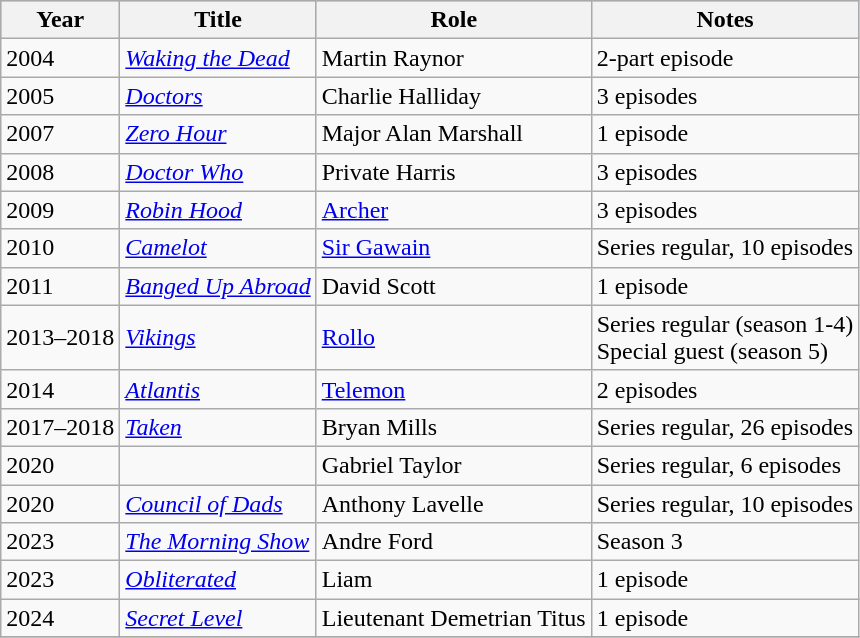<table class="wikitable sortable">
<tr style="background:#b0c4de; text-align:center;">
<th>Year</th>
<th>Title</th>
<th>Role</th>
<th class="unsortable">Notes</th>
</tr>
<tr>
<td>2004</td>
<td><em><a href='#'>Waking the Dead</a></em></td>
<td>Martin Raynor</td>
<td>2-part episode</td>
</tr>
<tr>
<td>2005</td>
<td><em><a href='#'>Doctors</a></em></td>
<td>Charlie Halliday</td>
<td>3 episodes</td>
</tr>
<tr>
<td>2007</td>
<td><em><a href='#'>Zero Hour</a></em></td>
<td>Major Alan Marshall</td>
<td>1 episode</td>
</tr>
<tr>
<td>2008</td>
<td><em><a href='#'>Doctor Who</a></em></td>
<td>Private Harris</td>
<td>3 episodes</td>
</tr>
<tr>
<td>2009</td>
<td><em><a href='#'>Robin Hood</a></em></td>
<td><a href='#'>Archer</a></td>
<td>3 episodes</td>
</tr>
<tr>
<td>2010</td>
<td><em><a href='#'>Camelot</a></em></td>
<td><a href='#'>Sir Gawain</a></td>
<td>Series regular, 10 episodes</td>
</tr>
<tr>
<td>2011</td>
<td><em><a href='#'>Banged Up Abroad</a></em></td>
<td>David Scott</td>
<td>1 episode</td>
</tr>
<tr>
<td>2013–2018</td>
<td><em><a href='#'>Vikings</a></em></td>
<td><a href='#'>Rollo</a></td>
<td>Series regular (season 1-4) <br> Special guest (season 5)</td>
</tr>
<tr>
<td>2014</td>
<td><em><a href='#'>Atlantis</a></em></td>
<td><a href='#'>Telemon</a></td>
<td>2 episodes</td>
</tr>
<tr>
<td>2017–2018</td>
<td><em><a href='#'>Taken</a></em></td>
<td>Bryan Mills</td>
<td>Series regular, 26 episodes</td>
</tr>
<tr>
<td>2020</td>
<td><em></em></td>
<td>Gabriel Taylor</td>
<td>Series regular, 6 episodes</td>
</tr>
<tr>
<td>2020</td>
<td><em><a href='#'>Council of Dads</a></em></td>
<td>Anthony Lavelle</td>
<td>Series regular, 10 episodes</td>
</tr>
<tr>
<td>2023</td>
<td><a href='#'><em>The Morning Show</em></a></td>
<td>Andre Ford</td>
<td>Season 3</td>
</tr>
<tr>
<td>2023</td>
<td><em><a href='#'>Obliterated</a></em></td>
<td>Liam</td>
<td>1 episode</td>
</tr>
<tr>
<td>2024</td>
<td><em><a href='#'>Secret Level</a></em></td>
<td>Lieutenant Demetrian Titus</td>
<td>1 episode</td>
</tr>
<tr>
</tr>
</table>
